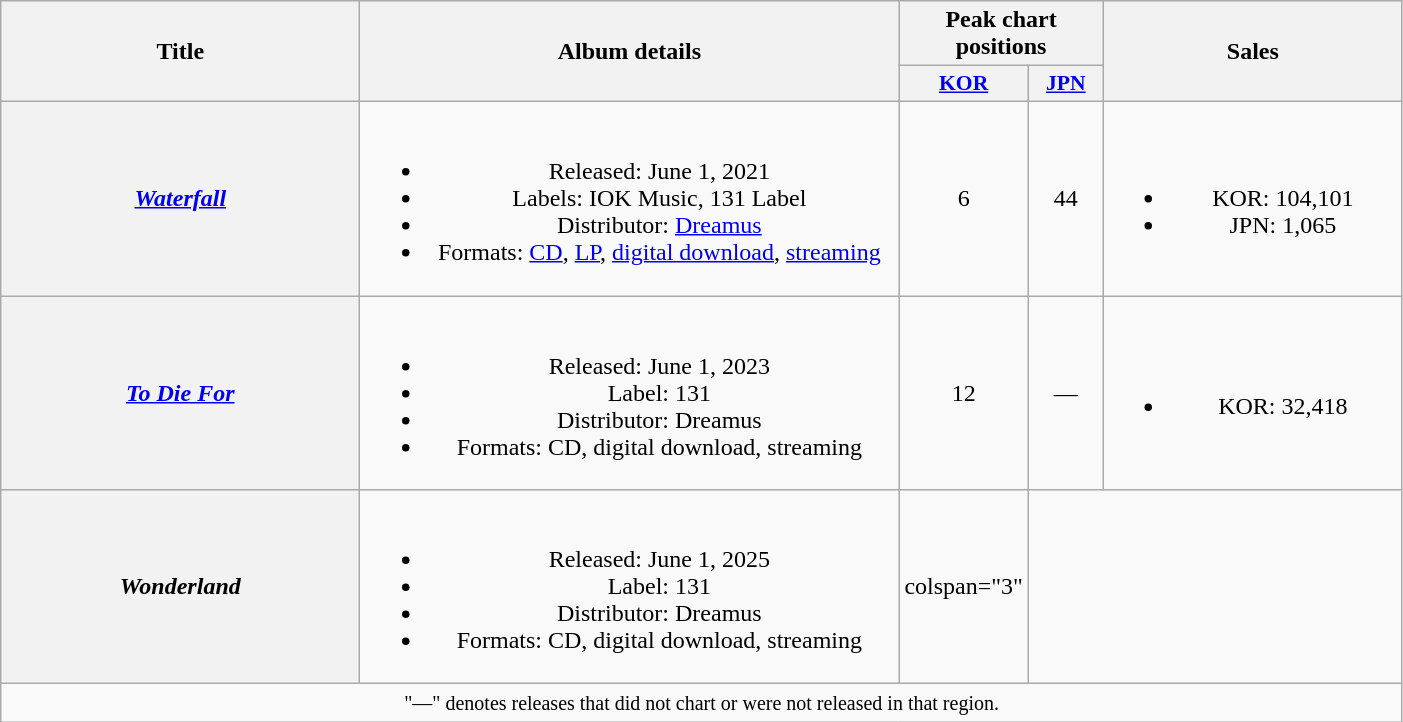<table class="wikitable plainrowheaders" style="text-align:center;">
<tr>
<th scope="col" rowspan="2" style="width:14.5em;">Title</th>
<th rowspan="2" style="width:22em;">Album details</th>
<th scope="col" colspan="2">Peak chart <br>positions</th>
<th scope="col" rowspan="2" style="width:12em;">Sales</th>
</tr>
<tr>
<th scope="col" style="width:3em;font-size:90%"><a href='#'>KOR</a><br></th>
<th scope="col" style="width:3em;font-size:90%"><a href='#'>JPN</a><br></th>
</tr>
<tr>
<th scope="row"><em><a href='#'>Waterfall</a></em></th>
<td><br><ul><li>Released: June 1, 2021</li><li>Labels: IOK Music, 131 Label</li><li>Distributor: <a href='#'>Dreamus</a></li><li>Formats: <a href='#'>CD</a>, <a href='#'>LP</a>, <a href='#'>digital download</a>, <a href='#'>streaming</a></li></ul></td>
<td>6</td>
<td>44</td>
<td><br><ul><li>KOR: 104,101</li><li>JPN: 1,065 </li></ul></td>
</tr>
<tr>
<th scope="row"><em><a href='#'>To Die For</a></em></th>
<td><br><ul><li>Released: June 1, 2023</li><li>Label: 131</li><li>Distributor: Dreamus</li><li>Formats: CD, digital download, streaming</li></ul></td>
<td>12</td>
<td>—</td>
<td><br><ul><li>KOR: 32,418</li></ul></td>
</tr>
<tr>
<th scope="row"><em>Wonderland</em></th>
<td><br><ul><li>Released: June 1, 2025</li><li>Label: 131</li><li>Distributor: Dreamus</li><li>Formats: CD, digital download, streaming</li></ul></td>
<td>colspan="3" </td>
</tr>
<tr>
<td colspan="5"><small>"—" denotes releases that did not chart or were not released in that region.</small></td>
</tr>
</table>
